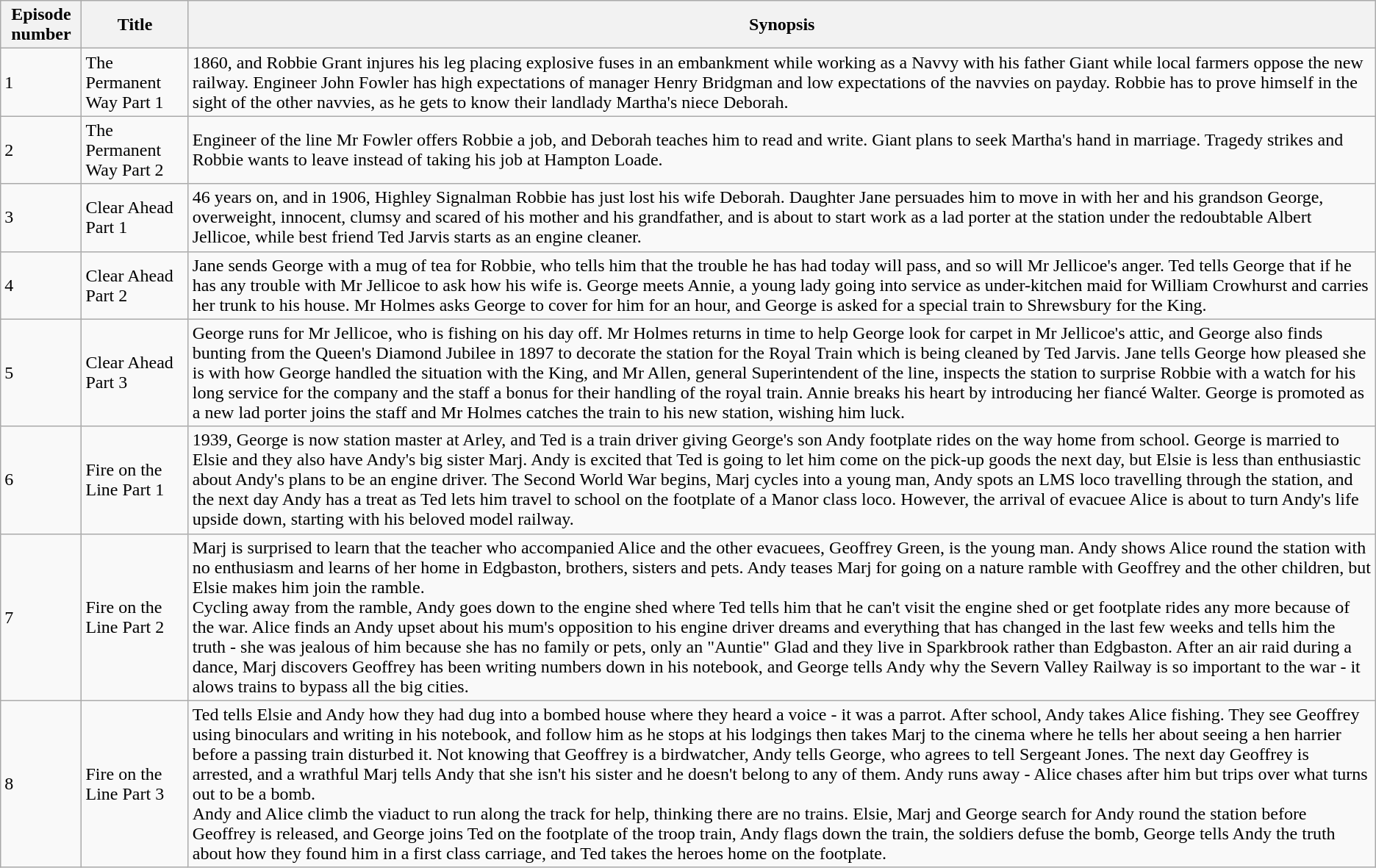<table class="wikitable">
<tr>
<th>Episode number</th>
<th>Title</th>
<th>Synopsis</th>
</tr>
<tr>
<td>1</td>
<td>The Permanent Way Part 1</td>
<td>1860, and Robbie Grant injures his leg placing explosive fuses in an embankment while working as a Navvy with his father Giant while local farmers oppose the new railway.  Engineer John Fowler has high expectations of manager Henry Bridgman and low expectations of the navvies on payday. Robbie has to prove himself in the sight of the other navvies, as he gets to know their landlady Martha's niece Deborah.</td>
</tr>
<tr>
<td>2</td>
<td>The Permanent Way Part 2</td>
<td>Engineer of the line Mr Fowler offers Robbie a job, and Deborah teaches him to read and write. Giant plans to seek Martha's hand in marriage. Tragedy strikes and Robbie wants to leave instead of taking his job at Hampton Loade.</td>
</tr>
<tr>
<td>3</td>
<td>Clear Ahead Part 1</td>
<td>46 years on, and in 1906, Highley Signalman Robbie has just lost his wife Deborah.  Daughter Jane persuades him to move in with her and his grandson George, overweight, innocent, clumsy and scared of his mother and his grandfather, and is about to start work as a lad porter at the station under the redoubtable Albert Jellicoe, while best friend Ted Jarvis starts as an engine cleaner.</td>
</tr>
<tr>
<td>4</td>
<td>Clear Ahead Part 2</td>
<td>Jane sends George with a mug of tea for Robbie, who tells him that the trouble he has had today will pass, and so will Mr Jellicoe's anger.  Ted tells George that if he has any trouble with Mr Jellicoe to ask how his wife is. George meets Annie, a young lady going into service as under-kitchen maid for William Crowhurst and carries her trunk to his house. Mr Holmes asks George to cover for him for an hour, and George is asked for a special train to Shrewsbury for the King.</td>
</tr>
<tr>
<td>5</td>
<td>Clear Ahead Part 3</td>
<td>George runs for Mr Jellicoe, who is fishing on his day off.  Mr Holmes returns in time to help George look for carpet in Mr Jellicoe's attic, and George also finds bunting from the Queen's Diamond Jubilee in 1897 to decorate the station for the Royal Train which is being cleaned by Ted Jarvis.  Jane tells George how pleased she is with how George handled the situation with the King, and Mr Allen, general Superintendent of the line, inspects the station to surprise Robbie with a watch for his long service for the company and the staff a bonus for their handling of the royal train.  Annie breaks his heart by introducing her fiancé Walter. George is promoted as a new lad porter joins the staff and Mr Holmes catches the train to his new station, wishing him luck.</td>
</tr>
<tr>
<td>6</td>
<td>Fire on the Line Part 1</td>
<td>1939, George is now station master at Arley, and Ted is a train driver giving George's son Andy footplate rides on the way home from school.  George is married to Elsie and they also have Andy's big sister Marj.  Andy is excited that Ted is going to let him come on the pick-up goods the next day, but Elsie is less than enthusiastic about Andy's plans to be an engine driver.  The Second World War begins, Marj cycles into a young man, Andy spots an LMS loco travelling through the station, and the next day Andy has a treat as Ted lets him travel to school on the footplate of a Manor class loco.  However, the arrival of evacuee Alice is about to turn Andy's life upside down, starting with his beloved model railway.</td>
</tr>
<tr>
<td>7</td>
<td>Fire on the Line Part 2</td>
<td>Marj is surprised to learn that the teacher who accompanied Alice and the other evacuees, Geoffrey Green, is the young man.  Andy shows Alice round the station with no enthusiasm and learns of her home in Edgbaston, brothers, sisters and pets.  Andy teases Marj for going on a nature ramble with Geoffrey and the other children, but Elsie makes him join the ramble.<br>Cycling away from the ramble, Andy goes down to the engine shed where Ted tells him that he can't visit the engine shed or get footplate rides any more because of the war.  Alice finds an Andy upset about his mum's opposition to his engine driver dreams and everything that has changed in the last few weeks and tells him the truth - she was jealous of him because she has no family or pets, only an "Auntie" Glad and they live in Sparkbrook rather than Edgbaston.  After an air raid during a dance, Marj discovers Geoffrey has been writing numbers down in his notebook, and George tells Andy why the Severn Valley Railway is so important to the war - it alows trains to bypass all the big cities.</td>
</tr>
<tr>
<td>8</td>
<td>Fire on the Line Part 3</td>
<td>Ted tells Elsie and Andy how they had dug into a bombed house where they heard a voice - it was a parrot.  After school, Andy takes Alice fishing.  They see Geoffrey using binoculars and writing in his notebook, and follow him as he stops at his lodgings then takes Marj to the cinema where he tells her about seeing a hen harrier before a passing train disturbed it.  Not knowing that Geoffrey is a birdwatcher, Andy tells George, who agrees to tell Sergeant Jones.  The next day Geoffrey is arrested, and a wrathful Marj tells Andy that she isn't his sister and he doesn't belong to any of them.  Andy runs away - Alice chases after him but trips over what turns out to be a bomb.<br>Andy and Alice climb the viaduct to run along the track for help, thinking there are no trains.  Elsie, Marj and George search for Andy round the station before Geoffrey is released, and George joins Ted on the footplate of the troop train, Andy flags down the train, the soldiers defuse the bomb, George tells Andy the truth about how they found him in a first class carriage, and Ted takes the heroes home on the footplate.</td>
</tr>
</table>
